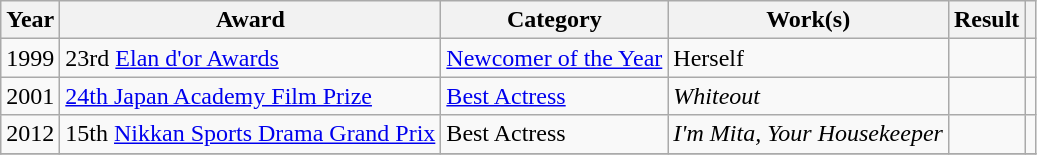<table class="wikitable">
<tr>
<th>Year</th>
<th>Award</th>
<th>Category</th>
<th>Work(s)</th>
<th>Result</th>
<th></th>
</tr>
<tr>
<td>1999</td>
<td>23rd <a href='#'>Elan d'or Awards</a></td>
<td><a href='#'>Newcomer of the Year</a></td>
<td>Herself</td>
<td></td>
<td></td>
</tr>
<tr>
<td>2001</td>
<td><a href='#'>24th Japan Academy Film Prize</a></td>
<td><a href='#'>Best Actress</a></td>
<td><em>Whiteout</em></td>
<td></td>
<td></td>
</tr>
<tr>
<td>2012</td>
<td>15th <a href='#'>Nikkan Sports Drama Grand Prix</a></td>
<td>Best Actress</td>
<td><em>I'm Mita, Your Housekeeper</em></td>
<td></td>
<td></td>
</tr>
<tr>
</tr>
</table>
